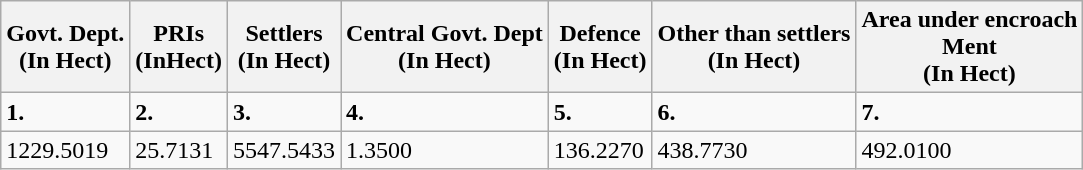<table class="wikitable">
<tr>
<th>Govt. Dept.<br>(In Hect)</th>
<th>PRIs<br>(InHect)</th>
<th>Settlers<br>(In Hect)</th>
<th>Central Govt. Dept<br>(In Hect)</th>
<th>Defence<br>(In Hect)</th>
<th>Other than settlers<br>(In Hect)</th>
<th>Area under encroach<br>Ment<br>(In Hect)</th>
</tr>
<tr>
<td><strong>1.</strong></td>
<td><strong>2.</strong></td>
<td><strong>3.</strong></td>
<td><strong>4.</strong></td>
<td><strong>5.</strong></td>
<td><strong>6.</strong></td>
<td><strong>7.</strong></td>
</tr>
<tr>
<td>1229.5019</td>
<td>25.7131</td>
<td>5547.5433</td>
<td>1.3500</td>
<td>136.2270</td>
<td>438.7730</td>
<td>492.0100</td>
</tr>
</table>
